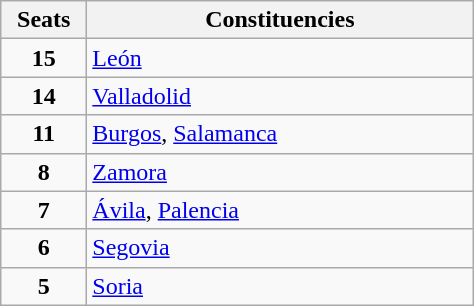<table class="wikitable" style="text-align:left;">
<tr>
<th width="50">Seats</th>
<th width="250">Constituencies</th>
</tr>
<tr>
<td align="center"><strong>15</strong></td>
<td><a href='#'>León</a></td>
</tr>
<tr>
<td align="center"><strong>14</strong></td>
<td><a href='#'>Valladolid</a></td>
</tr>
<tr>
<td align="center"><strong>11</strong></td>
<td><a href='#'>Burgos</a>, <a href='#'>Salamanca</a></td>
</tr>
<tr>
<td align="center"><strong>8</strong></td>
<td><a href='#'>Zamora</a></td>
</tr>
<tr>
<td align="center"><strong>7</strong></td>
<td><a href='#'>Ávila</a>, <a href='#'>Palencia</a></td>
</tr>
<tr>
<td align="center"><strong>6</strong></td>
<td><a href='#'>Segovia</a></td>
</tr>
<tr>
<td align="center"><strong>5</strong></td>
<td><a href='#'>Soria</a></td>
</tr>
</table>
